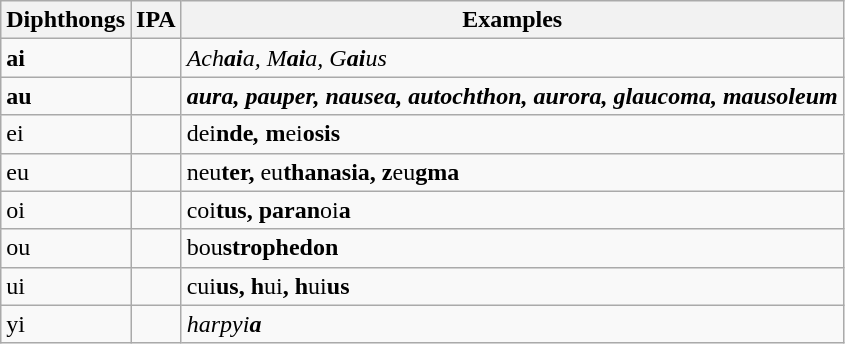<table class="wikitable">
<tr>
<th>Diphthongs</th>
<th>IPA</th>
<th>Examples</th>
</tr>
<tr>
<td><strong>ai</strong></td>
<td></td>
<td><em>Ach<strong>ai</strong>a, M<strong>ai</strong>a, G<strong>ai</strong>us</em></td>
</tr>
<tr>
<td><strong>au</strong></td>
<td></td>
<td><strong><em>au<strong>ra, p</strong>au<strong>per, n</strong>au<strong>sea, </strong>au<strong>tochthon, </strong>au<strong>rora, gl</strong>au<strong>coma, m</strong>au<strong>soleum<em></td>
</tr>
<tr>
<td></strong>ei<strong></td>
<td></td>
<td></em>d</strong>ei<strong>nde<em>, </em>m</strong>ei<strong>osis<em></td>
</tr>
<tr>
<td></strong>eu<strong></td>
<td></td>
<td></em>n</strong>eu<strong>ter, </strong>eu<strong>thanasia, z</strong>eu<strong>gma<em></td>
</tr>
<tr>
<td></strong>oi<strong></td>
<td></td>
<td></em>c</strong>oi<strong>tus, paran</strong>oi<strong>a<em></td>
</tr>
<tr>
<td></strong>ou<strong></td>
<td></td>
<td></em>b</strong>ou<strong>strophedon<em></td>
</tr>
<tr>
<td></strong>ui<strong></td>
<td></td>
<td>c</strong>ui<strong>us, h</strong>ui<strong>, h</strong>ui<strong>us</em></td>
</tr>
<tr>
<td></strong>yi<strong></td>
<td></td>
<td><em>harp</strong>yi<strong>a</em></td>
</tr>
</table>
